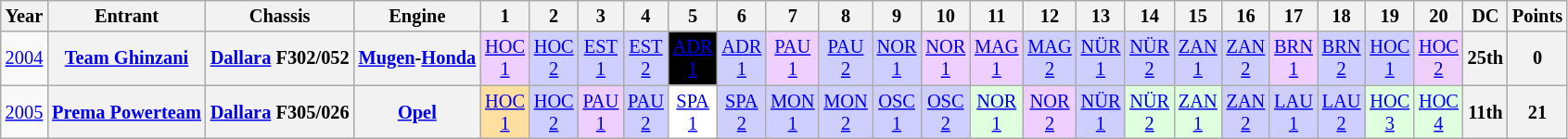<table class="wikitable" style="text-align:center; font-size:85%">
<tr>
<th>Year</th>
<th>Entrant</th>
<th>Chassis</th>
<th>Engine</th>
<th>1</th>
<th>2</th>
<th>3</th>
<th>4</th>
<th>5</th>
<th>6</th>
<th>7</th>
<th>8</th>
<th>9</th>
<th>10</th>
<th>11</th>
<th>12</th>
<th>13</th>
<th>14</th>
<th>15</th>
<th>16</th>
<th>17</th>
<th>18</th>
<th>19</th>
<th>20</th>
<th>DC</th>
<th>Points</th>
</tr>
<tr>
<td><a href='#'>2004</a></td>
<th nowrap><a href='#'>Team Ghinzani</a></th>
<th nowrap><a href='#'>Dallara</a> F302/052</th>
<th nowrap><a href='#'>Mugen</a>-<a href='#'>Honda</a></th>
<td style="background:#EFCFFF;"><a href='#'>HOC<br>1</a><br></td>
<td style="background:#CFCFFF;"><a href='#'>HOC<br>2</a><br></td>
<td style="background:#CFCFFF;"><a href='#'>EST<br>1</a><br></td>
<td style="background:#CFCFFF;"><a href='#'>EST<br>2</a><br></td>
<td style="background:#000000; color:white"><a href='#'><span>ADR<br>1</span></a><br></td>
<td style="background:#CFCFFF;"><a href='#'>ADR<br>1</a><br></td>
<td style="background:#EFCFFF;"><a href='#'>PAU<br>1</a><br></td>
<td style="background:#CFCFFF;"><a href='#'>PAU<br>2</a><br></td>
<td style="background:#CFCFFF;"><a href='#'>NOR<br>1</a><br></td>
<td style="background:#EFCFFF;"><a href='#'>NOR<br>1</a><br></td>
<td style="background:#EFCFFF;"><a href='#'>MAG<br>1</a><br></td>
<td style="background:#CFCFFF;"><a href='#'>MAG<br>2</a><br></td>
<td style="background:#CFCFFF;"><a href='#'>NÜR<br>1</a><br></td>
<td style="background:#CFCFFF;"><a href='#'>NÜR<br>2</a><br></td>
<td style="background:#CFCFFF;"><a href='#'>ZAN<br>1</a><br></td>
<td style="background:#CFCFFF;"><a href='#'>ZAN<br>2</a><br></td>
<td style="background:#EFCFFF;"><a href='#'>BRN<br>1</a><br></td>
<td style="background:#CFCFFF;"><a href='#'>BRN<br>2</a><br></td>
<td style="background:#CFCFFF;"><a href='#'>HOC<br>1</a><br></td>
<td style="background:#EFCFFF;"><a href='#'>HOC<br>2</a><br></td>
<th>25th</th>
<th>0</th>
</tr>
<tr>
<td><a href='#'>2005</a></td>
<th nowrap><a href='#'>Prema Powerteam</a></th>
<th nowrap><a href='#'>Dallara</a> F305/026</th>
<th nowrap><a href='#'>Opel</a></th>
<td style="background:#FFDF9F;"><a href='#'>HOC<br>1</a><br></td>
<td style="background:#CFCFFF;"><a href='#'>HOC<br>2</a><br></td>
<td style="background:#EFCFFF;"><a href='#'>PAU<br>1</a><br></td>
<td style="background:#CFCFFF;"><a href='#'>PAU<br>2</a><br></td>
<td style="background:#FFFFFF;"><a href='#'>SPA<br>1</a><br></td>
<td style="background:#CFCFFF;"><a href='#'>SPA<br>2</a><br></td>
<td style="background:#CFCFFF;"><a href='#'>MON<br>1</a><br></td>
<td style="background:#CFCFFF;"><a href='#'>MON<br>2</a><br></td>
<td style="background:#CFCFFF;"><a href='#'>OSC<br>1</a><br></td>
<td style="background:#CFCFFF;"><a href='#'>OSC<br>2</a><br></td>
<td style="background:#DFFFDF;"><a href='#'>NOR<br>1</a><br></td>
<td style="background:#EFCFFF;"><a href='#'>NOR<br>2</a><br></td>
<td style="background:#CFCFFF;"><a href='#'>NÜR<br>1</a><br></td>
<td style="background:#DFFFDF;"><a href='#'>NÜR<br>2</a><br></td>
<td style="background:#DFFFDF;"><a href='#'>ZAN<br>1</a><br></td>
<td style="background:#CFCFFF;"><a href='#'>ZAN<br>2</a><br></td>
<td style="background:#CFCFFF;"><a href='#'>LAU<br>1</a><br></td>
<td style="background:#CFCFFF;"><a href='#'>LAU<br>2</a><br></td>
<td style="background:#DFFFDF;"><a href='#'>HOC<br>3</a><br></td>
<td style="background:#DFFFDF;"><a href='#'>HOC<br>4</a><br></td>
<th>11th</th>
<th>21</th>
</tr>
</table>
